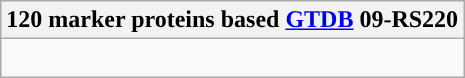<table class="wikitable">
<tr>
<th colspan=1>120 marker proteins based <a href='#'>GTDB</a> 09-RS220</th>
</tr>
<tr>
<td style="vertical-align:top"><br></td>
</tr>
</table>
